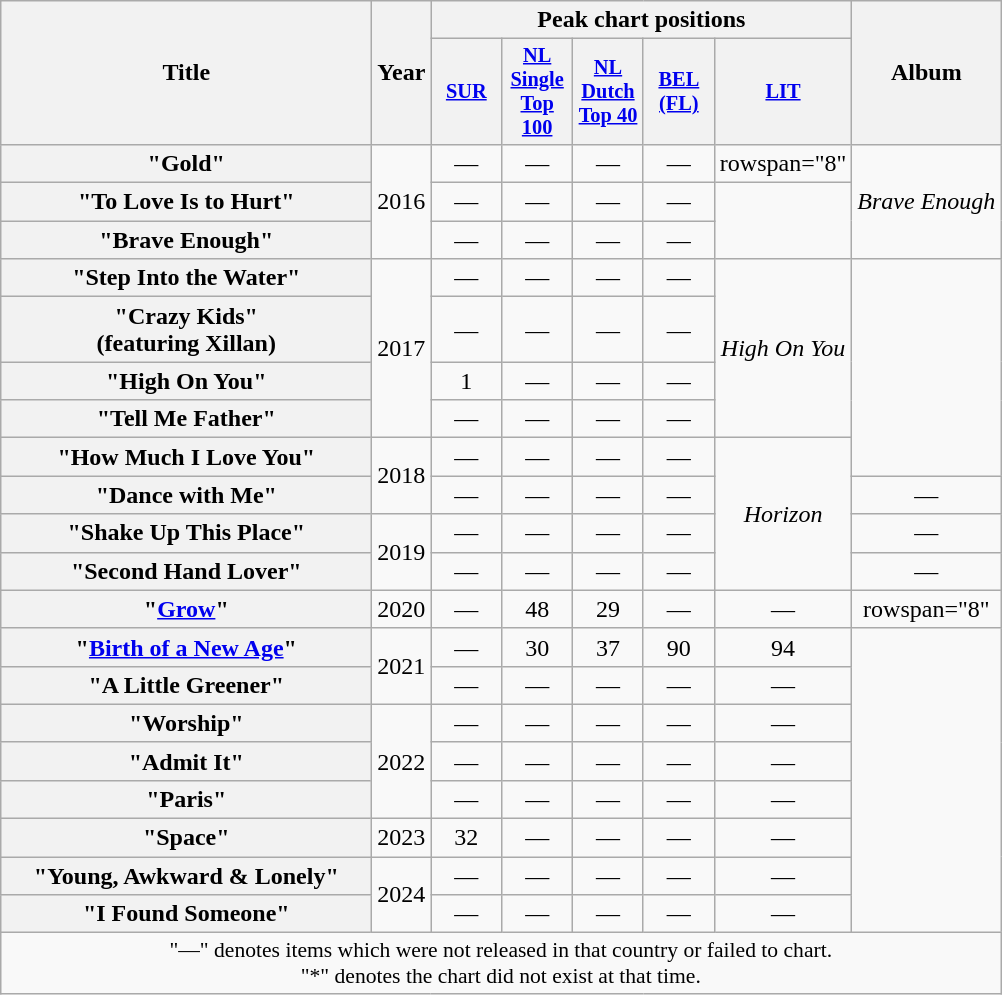<table class="wikitable plainrowheaders" style="text-align:center;">
<tr>
<th scope="col" rowspan="2" style="width:15em;">Title</th>
<th scope="col" rowspan="2" style="width:1em;">Year</th>
<th scope="col" colspan="5">Peak chart positions</th>
<th scope="col" rowspan="2">Album</th>
</tr>
<tr>
<th scope="col" style="width:3em;font-size:85%;"><a href='#'>SUR</a><br></th>
<th scope="col" style="width:3em;font-size:85%;"><a href='#'>NL <br>Single <br>Top 100</a></th>
<th scope="col" style="width:3em;font-size:85%;"><a href='#'>NL <br>Dutch <br>Top 40</a></th>
<th scope="col" style="width:3em;font-size:85%;"><a href='#'>BEL (FL)</a></th>
<th scope="col" style="width:3em;font-size:85%;"><a href='#'>LIT</a><br></th>
</tr>
<tr>
<th scope="row">"Gold"</th>
<td rowspan="3">2016</td>
<td>—</td>
<td>—</td>
<td>—</td>
<td>—</td>
<td>rowspan="8" </td>
<td rowspan="3"><em>Brave Enough</em></td>
</tr>
<tr>
<th scope="row">"To Love Is to Hurt"</th>
<td>—</td>
<td>—</td>
<td>—</td>
<td>—</td>
</tr>
<tr>
<th scope="row">"Brave Enough"</th>
<td>—</td>
<td>—</td>
<td>—</td>
<td>—</td>
</tr>
<tr>
<th scope="row">"Step Into the Water"</th>
<td rowspan="4">2017</td>
<td>—</td>
<td>—</td>
<td>—</td>
<td>—</td>
<td rowspan="4"><em>High On You</em></td>
</tr>
<tr>
<th scope="row">"Crazy Kids"<br><span>(featuring Xillan)</span></th>
<td>—</td>
<td>—</td>
<td>—</td>
<td>—</td>
</tr>
<tr>
<th scope="row">"High On You"</th>
<td>1</td>
<td>—</td>
<td>—</td>
<td>—</td>
</tr>
<tr>
<th scope="row">"Tell Me Father"</th>
<td>—</td>
<td>—</td>
<td>—</td>
<td>—</td>
</tr>
<tr>
<th scope="row">"How Much I Love You"</th>
<td rowspan="2">2018</td>
<td>—</td>
<td>—</td>
<td>—</td>
<td>—</td>
<td rowspan="4"><em>Horizon</em></td>
</tr>
<tr>
<th scope="row">"Dance with Me"</th>
<td>—</td>
<td>—</td>
<td>—</td>
<td>—</td>
<td>—</td>
</tr>
<tr>
<th scope="row">"Shake Up This Place"</th>
<td rowspan="2">2019</td>
<td>—</td>
<td>—</td>
<td>—</td>
<td>—</td>
<td>—</td>
</tr>
<tr>
<th scope="row">"Second Hand Lover"</th>
<td>—</td>
<td>—</td>
<td>—</td>
<td>—</td>
<td>—</td>
</tr>
<tr>
<th scope="row">"<a href='#'>Grow</a>"</th>
<td>2020</td>
<td>—</td>
<td>48</td>
<td>29</td>
<td>—</td>
<td>—</td>
<td>rowspan="8" </td>
</tr>
<tr>
<th scope="row">"<a href='#'>Birth of a New Age</a>"</th>
<td rowspan="2">2021</td>
<td>—</td>
<td>30</td>
<td>37</td>
<td>90</td>
<td>94</td>
</tr>
<tr>
<th scope="row">"A Little Greener"</th>
<td>—</td>
<td>—</td>
<td>—</td>
<td>—</td>
<td>—</td>
</tr>
<tr>
<th scope="row">"Worship"</th>
<td rowspan="3">2022</td>
<td>—</td>
<td>—</td>
<td>—</td>
<td>—</td>
<td>—</td>
</tr>
<tr>
<th scope="row">"Admit It"</th>
<td>—</td>
<td>—</td>
<td>—</td>
<td>—</td>
<td>—</td>
</tr>
<tr>
<th scope="row">"Paris"</th>
<td>—</td>
<td>—</td>
<td>—</td>
<td>—</td>
<td>—</td>
</tr>
<tr>
<th scope="row">"Space"</th>
<td>2023</td>
<td>32</td>
<td>—</td>
<td>—</td>
<td>—</td>
<td>—</td>
</tr>
<tr>
<th scope="row">"Young, Awkward & Lonely"</th>
<td rowspan="2">2024</td>
<td>—</td>
<td>—</td>
<td>—</td>
<td>—</td>
<td>—</td>
</tr>
<tr>
<th scope="row">"I Found Someone"</th>
<td>—</td>
<td>—</td>
<td>—</td>
<td>—</td>
<td>—</td>
</tr>
<tr>
<td colspan="8" style="font-size:90%;">"—" denotes items which were not released in that country or failed to chart.<br>"*" denotes the chart did not exist at that time.</td>
</tr>
</table>
